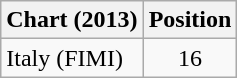<table class="wikitable">
<tr>
<th>Chart (2013)</th>
<th>Position</th>
</tr>
<tr>
<td>Italy (FIMI)</td>
<td style="text-align:center">16</td>
</tr>
</table>
